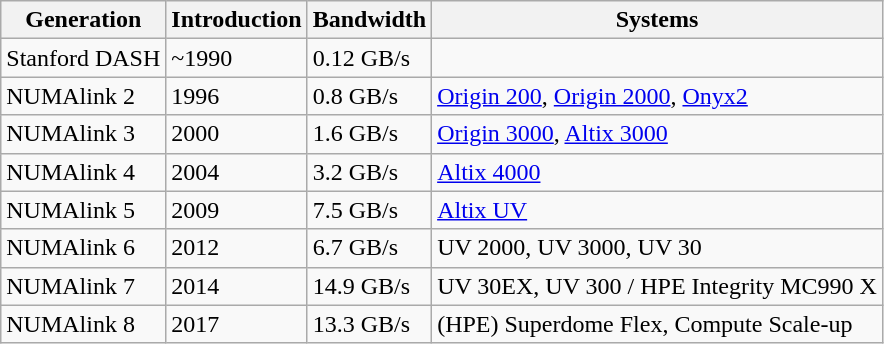<table class="wikitable">
<tr>
<th>Generation</th>
<th>Introduction</th>
<th>Bandwidth</th>
<th>Systems</th>
</tr>
<tr>
<td>Stanford DASH</td>
<td>~1990</td>
<td>0.12 GB/s</td>
<td></td>
</tr>
<tr>
<td>NUMAlink 2</td>
<td>1996</td>
<td>0.8 GB/s</td>
<td><a href='#'>Origin 200</a>, <a href='#'>Origin 2000</a>, <a href='#'>Onyx2</a></td>
</tr>
<tr>
<td>NUMAlink 3</td>
<td>2000</td>
<td>1.6 GB/s</td>
<td><a href='#'>Origin 3000</a>, <a href='#'>Altix 3000</a></td>
</tr>
<tr>
<td>NUMAlink 4</td>
<td>2004</td>
<td>3.2 GB/s</td>
<td><a href='#'>Altix 4000</a></td>
</tr>
<tr>
<td>NUMAlink 5</td>
<td>2009</td>
<td>7.5 GB/s</td>
<td><a href='#'>Altix UV</a></td>
</tr>
<tr>
<td>NUMAlink 6</td>
<td>2012</td>
<td>6.7 GB/s</td>
<td>UV 2000, UV 3000, UV 30</td>
</tr>
<tr>
<td>NUMAlink 7</td>
<td>2014</td>
<td>14.9 GB/s</td>
<td>UV 30EX, UV 300 / HPE Integrity MC990 X</td>
</tr>
<tr>
<td>NUMAlink 8</td>
<td>2017</td>
<td>13.3 GB/s</td>
<td>(HPE) Superdome Flex, Compute Scale-up</td>
</tr>
</table>
